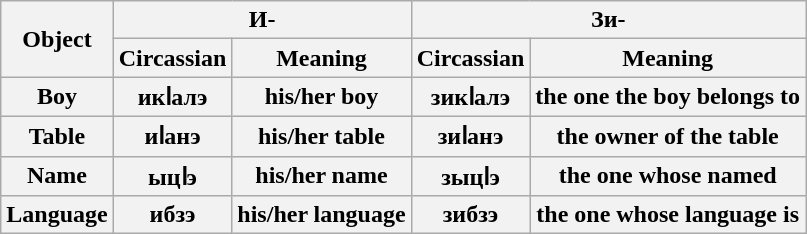<table class="wikitable">
<tr>
<th rowspan=2>Object</th>
<th colspan=2>И-</th>
<th colspan=2>Зи-</th>
</tr>
<tr>
<th>Circassian</th>
<th>Meaning</th>
<th>Circassian</th>
<th>Meaning</th>
</tr>
<tr>
<th>Boy</th>
<th>икӏалэ</th>
<th>his/her boy</th>
<th>зикӏалэ</th>
<th>the one the boy belongs to</th>
</tr>
<tr>
<th>Table</th>
<th>иӏанэ</th>
<th>his/her table</th>
<th>зиӏанэ</th>
<th>the owner of the table</th>
</tr>
<tr>
<th>Name</th>
<th>ыцӏэ</th>
<th>his/her name</th>
<th>зыцӏэ</th>
<th>the one whose named</th>
</tr>
<tr>
<th>Language</th>
<th>ибзэ</th>
<th>his/her language</th>
<th>зибзэ</th>
<th>the one whose language is</th>
</tr>
</table>
